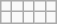<table class="wikitable">
<tr>
<td></td>
<td></td>
<td></td>
<td></td>
<td></td>
</tr>
<tr>
<td></td>
<td></td>
<td></td>
<td></td>
<td></td>
</tr>
</table>
